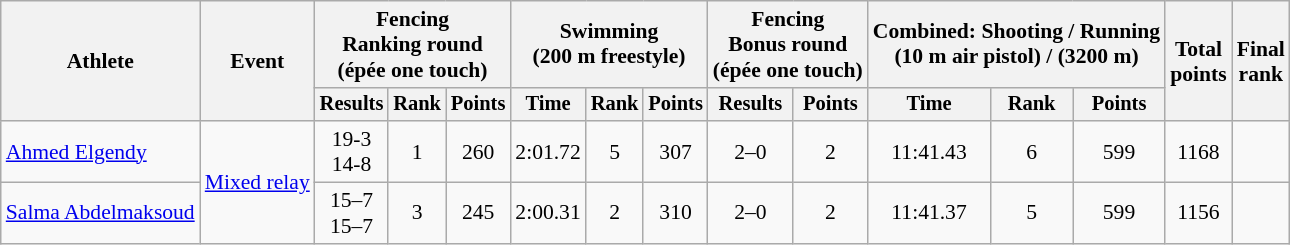<table class="wikitable" style="font-size:90%;">
<tr>
<th rowspan=2>Athlete</th>
<th rowspan=2>Event</th>
<th colspan=3>Fencing<br>Ranking round<br><span>(épée one touch)</span></th>
<th colspan=3>Swimming<br><span>(200 m freestyle)</span></th>
<th colspan=2>Fencing<br>Bonus round<br><span>(épée one touch)</span></th>
<th colspan=3>Combined: Shooting / Running<br><span>(10 m air pistol) / (3200 m)</span></th>
<th rowspan=2>Total<br>points</th>
<th rowspan=2>Final<br>rank</th>
</tr>
<tr style="font-size:95%">
<th>Results</th>
<th>Rank</th>
<th>Points</th>
<th>Time</th>
<th>Rank</th>
<th>Points</th>
<th>Results</th>
<th>Points</th>
<th>Time</th>
<th>Rank</th>
<th>Points</th>
</tr>
<tr align=center>
<td align=left><a href='#'>Ahmed Elgendy</a><br></td>
<td rowspan=2 align=left><a href='#'>Mixed relay</a></td>
<td>19-3<br>14-8</td>
<td>1</td>
<td>260</td>
<td>2:01.72</td>
<td>5</td>
<td>307</td>
<td>2–0</td>
<td>2</td>
<td>11:41.43</td>
<td>6</td>
<td>599</td>
<td>1168</td>
<td></td>
</tr>
<tr align=center>
<td align=left><a href='#'>Salma Abdelmaksoud</a><br></td>
<td>15–7<br>15–7</td>
<td>3</td>
<td>245</td>
<td>2:00.31</td>
<td>2</td>
<td>310</td>
<td>2–0</td>
<td>2</td>
<td>11:41.37</td>
<td>5</td>
<td>599</td>
<td>1156</td>
<td></td>
</tr>
</table>
